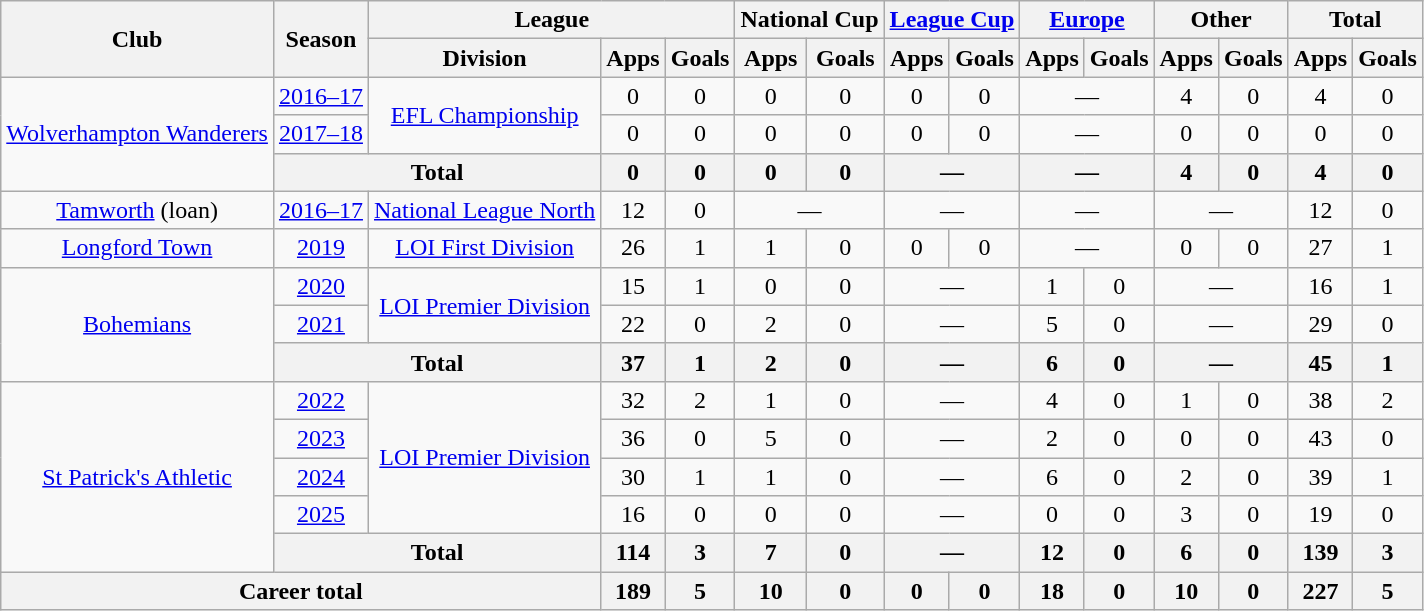<table class=wikitable style="text-align: center">
<tr>
<th rowspan=2>Club</th>
<th rowspan=2>Season</th>
<th colspan=3>League</th>
<th colspan=2>National Cup</th>
<th colspan=2><a href='#'>League Cup</a></th>
<th colspan=2><a href='#'>Europe</a></th>
<th colspan=2>Other</th>
<th colspan=2>Total</th>
</tr>
<tr>
<th>Division</th>
<th>Apps</th>
<th>Goals</th>
<th>Apps</th>
<th>Goals</th>
<th>Apps</th>
<th>Goals</th>
<th>Apps</th>
<th>Goals</th>
<th>Apps</th>
<th>Goals</th>
<th>Apps</th>
<th>Goals</th>
</tr>
<tr>
<td rowspan="3"><a href='#'>Wolverhampton Wanderers</a></td>
<td><a href='#'>2016–17</a></td>
<td rowspan="2"><a href='#'>EFL Championship</a></td>
<td>0</td>
<td>0</td>
<td>0</td>
<td>0</td>
<td>0</td>
<td>0</td>
<td colspan="2">—</td>
<td>4</td>
<td>0</td>
<td>4</td>
<td>0</td>
</tr>
<tr>
<td><a href='#'>2017–18</a></td>
<td>0</td>
<td>0</td>
<td>0</td>
<td>0</td>
<td>0</td>
<td>0</td>
<td colspan="2">—</td>
<td>0</td>
<td>0</td>
<td>0</td>
<td>0</td>
</tr>
<tr>
<th colspan="2">Total</th>
<th>0</th>
<th>0</th>
<th>0</th>
<th>0</th>
<th colspan="2">—</th>
<th colspan="2">—</th>
<th>4</th>
<th>0</th>
<th>4</th>
<th>0</th>
</tr>
<tr>
<td><a href='#'>Tamworth</a> (loan)</td>
<td><a href='#'>2016–17</a></td>
<td><a href='#'>National League North</a></td>
<td>12</td>
<td>0</td>
<td colspan="2">—</td>
<td colspan="2">—</td>
<td colspan="2">—</td>
<td colspan="2">—</td>
<td>12</td>
<td>0</td>
</tr>
<tr>
<td><a href='#'>Longford Town</a></td>
<td><a href='#'>2019</a></td>
<td><a href='#'>LOI First Division</a></td>
<td>26</td>
<td>1</td>
<td>1</td>
<td>0</td>
<td>0</td>
<td>0</td>
<td colspan="2">—</td>
<td>0</td>
<td>0</td>
<td>27</td>
<td>1</td>
</tr>
<tr>
<td rowspan="3"><a href='#'>Bohemians</a></td>
<td><a href='#'>2020</a></td>
<td rowspan="2"><a href='#'>LOI Premier Division</a></td>
<td>15</td>
<td>1</td>
<td>0</td>
<td>0</td>
<td colspan="2">—</td>
<td>1</td>
<td>0</td>
<td colspan="2">—</td>
<td>16</td>
<td>1</td>
</tr>
<tr>
<td><a href='#'>2021</a></td>
<td>22</td>
<td>0</td>
<td>2</td>
<td>0</td>
<td colspan="2">—</td>
<td>5</td>
<td>0</td>
<td colspan="2">—</td>
<td>29</td>
<td>0</td>
</tr>
<tr>
<th colspan="2">Total</th>
<th>37</th>
<th>1</th>
<th>2</th>
<th>0</th>
<th colspan="2">—</th>
<th>6</th>
<th>0</th>
<th colspan="2">—</th>
<th>45</th>
<th>1</th>
</tr>
<tr>
<td rowspan="5"><a href='#'>St Patrick's Athletic</a></td>
<td><a href='#'>2022</a></td>
<td rowspan="4"><a href='#'>LOI Premier Division</a></td>
<td>32</td>
<td>2</td>
<td>1</td>
<td>0</td>
<td colspan="2">—</td>
<td>4</td>
<td>0</td>
<td>1</td>
<td>0</td>
<td>38</td>
<td>2</td>
</tr>
<tr>
<td><a href='#'>2023</a></td>
<td>36</td>
<td>0</td>
<td>5</td>
<td>0</td>
<td colspan="2">—</td>
<td>2</td>
<td>0</td>
<td>0</td>
<td>0</td>
<td>43</td>
<td>0</td>
</tr>
<tr>
<td><a href='#'>2024</a></td>
<td>30</td>
<td>1</td>
<td>1</td>
<td>0</td>
<td colspan="2">—</td>
<td>6</td>
<td>0</td>
<td>2</td>
<td>0</td>
<td>39</td>
<td>1</td>
</tr>
<tr>
<td><a href='#'>2025</a></td>
<td>16</td>
<td>0</td>
<td>0</td>
<td>0</td>
<td colspan="2">—</td>
<td>0</td>
<td>0</td>
<td>3</td>
<td>0</td>
<td>19</td>
<td>0</td>
</tr>
<tr>
<th colspan="2">Total</th>
<th>114</th>
<th>3</th>
<th>7</th>
<th>0</th>
<th colspan="2">—</th>
<th>12</th>
<th>0</th>
<th>6</th>
<th>0</th>
<th>139</th>
<th>3</th>
</tr>
<tr>
<th colspan="3">Career total</th>
<th>189</th>
<th>5</th>
<th>10</th>
<th>0</th>
<th>0</th>
<th>0</th>
<th>18</th>
<th>0</th>
<th>10</th>
<th>0</th>
<th>227</th>
<th>5</th>
</tr>
</table>
